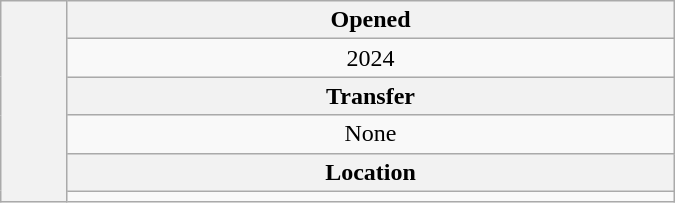<table class=wikitable style="text-align: center; width: 450px; float:right">
<tr>
<th rowspan="6"></th>
<th>Opened</th>
</tr>
<tr>
<td>2024</td>
</tr>
<tr>
<th>Transfer</th>
</tr>
<tr>
<td>None</td>
</tr>
<tr>
<th>Location</th>
</tr>
<tr>
<td></td>
</tr>
</table>
